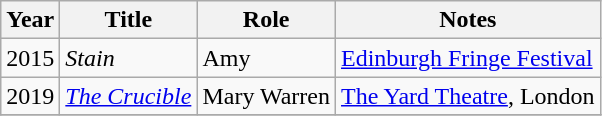<table class="wikitable sortable">
<tr>
<th>Year</th>
<th>Title</th>
<th>Role</th>
<th class="unsortable">Notes</th>
</tr>
<tr>
<td>2015</td>
<td><em>Stain</em></td>
<td>Amy</td>
<td><a href='#'>Edinburgh Fringe Festival</a></td>
</tr>
<tr>
<td>2019</td>
<td><em><a href='#'>The Crucible</a></em></td>
<td>Mary Warren</td>
<td><a href='#'>The Yard Theatre</a>, London</td>
</tr>
<tr>
</tr>
</table>
